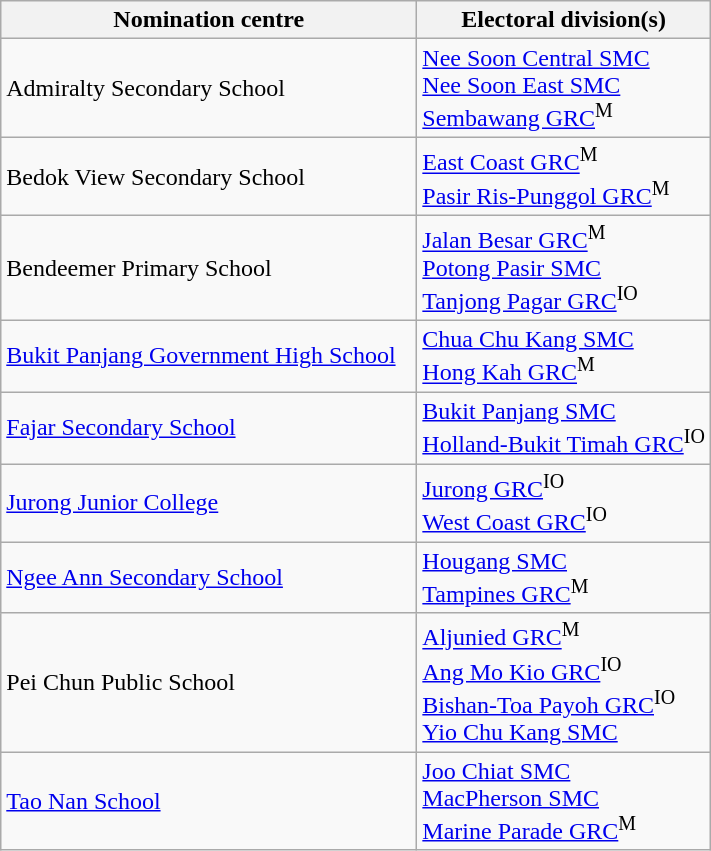<table class="wikitable">
<tr>
<th style="width:270px;">Nomination centre</th>
<th>Electoral division(s)</th>
</tr>
<tr>
<td>Admiralty Secondary School</td>
<td><a href='#'>Nee Soon Central SMC</a> <br> <a href='#'>Nee Soon East SMC</a> <br> <a href='#'>Sembawang GRC</a><sup>M</sup></td>
</tr>
<tr>
<td>Bedok View Secondary School</td>
<td><a href='#'>East Coast GRC</a><sup>M</sup> <br> <a href='#'>Pasir Ris-Punggol GRC</a><sup>M</sup></td>
</tr>
<tr>
<td>Bendeemer Primary School</td>
<td><a href='#'>Jalan Besar GRC</a><sup>M</sup> <br> <a href='#'>Potong Pasir SMC</a><br> <a href='#'>Tanjong Pagar GRC</a><sup>IO</sup></td>
</tr>
<tr>
<td><a href='#'>Bukit Panjang Government High School</a></td>
<td><a href='#'>Chua Chu Kang SMC</a> <br> <a href='#'>Hong Kah GRC</a><sup>M</sup></td>
</tr>
<tr>
<td><a href='#'>Fajar Secondary School</a></td>
<td><a href='#'>Bukit Panjang SMC</a> <br> <a href='#'>Holland-Bukit Timah GRC</a><sup>IO</sup></td>
</tr>
<tr>
<td><a href='#'>Jurong Junior College</a></td>
<td><a href='#'>Jurong GRC</a><sup>IO</sup> <br> <a href='#'>West Coast GRC</a><sup>IO</sup></td>
</tr>
<tr>
<td><a href='#'>Ngee Ann Secondary School</a></td>
<td><a href='#'>Hougang SMC</a><br> <a href='#'>Tampines GRC</a><sup>M</sup></td>
</tr>
<tr>
<td>Pei Chun Public School</td>
<td><a href='#'>Aljunied GRC</a><sup>M</sup> <br> <a href='#'>Ang Mo Kio GRC</a><sup>IO</sup> <br> <a href='#'>Bishan-Toa Payoh GRC</a><sup>IO</sup> <br> <a href='#'>Yio Chu Kang SMC</a></td>
</tr>
<tr>
<td><a href='#'>Tao Nan School</a></td>
<td><a href='#'>Joo Chiat SMC</a> <br><a href='#'>MacPherson SMC</a> <br><a href='#'>Marine Parade GRC</a><sup>M</sup></td>
</tr>
</table>
